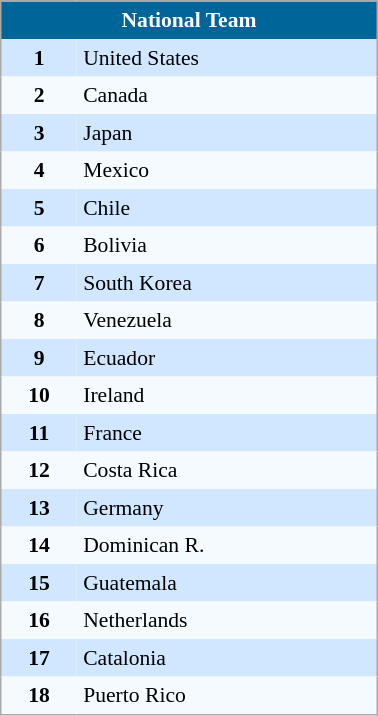<table align=center cellpadding="4" cellspacing="0" style="background: #f9f9f9; border: 1px #aaa solid; border-collapse: collapse; font-size: 90%;" width=20%>
<tr align=center bgcolor=#006699 style="color:white;">
<th width=100% colspan=2>National Team</th>
</tr>
<tr align=center bgcolor=#D0E7FF>
<td><strong>1</strong></td>
<td align=left> United States</td>
</tr>
<tr align=center bgcolor=#F5FAFF>
<td><strong>2</strong></td>
<td align=left> Canada</td>
</tr>
<tr align=center bgcolor=#D0E7FF>
<td><strong>3</strong></td>
<td align=left> Japan</td>
</tr>
<tr align=center bgcolor=#F5FAFF>
<td><strong>4</strong></td>
<td align=left> Mexico</td>
</tr>
<tr align=center bgcolor=#D0E7FF>
<td><strong>5</strong></td>
<td align=left> Chile</td>
</tr>
<tr align=center bgcolor=#F5FAFF>
<td><strong>6</strong></td>
<td align=left> Bolivia</td>
</tr>
<tr align=center bgcolor=#D0E7FF>
<td><strong>7</strong></td>
<td align=left> South Korea</td>
</tr>
<tr align=center bgcolor=#F5FAFF>
<td><strong>8</strong></td>
<td align=left> Venezuela</td>
</tr>
<tr align=center bgcolor=#D0E7FF>
<td><strong>9</strong></td>
<td align=left> Ecuador</td>
</tr>
<tr align=center bgcolor=#F5FAFF>
<td><strong>10</strong></td>
<td align=left> Ireland</td>
</tr>
<tr align=center bgcolor=#D0E7FF>
<td><strong>11</strong></td>
<td align=left> France</td>
</tr>
<tr align=center bgcolor=#F5FAFF>
<td><strong>12</strong></td>
<td align=left> Costa Rica</td>
</tr>
<tr align=center bgcolor=#D0E7FF>
<td><strong>13</strong></td>
<td align=left> Germany</td>
</tr>
<tr align=center bgcolor=#F5FAFF>
<td><strong>14</strong></td>
<td align=left> Dominican R.</td>
</tr>
<tr align=center bgcolor=#D0E7FF>
<td><strong>15</strong></td>
<td align=left> Guatemala</td>
</tr>
<tr align=center bgcolor=#F5FAFF>
<td><strong>16</strong></td>
<td align=left> Netherlands</td>
</tr>
<tr align=center bgcolor=#D0E7FF>
<td><strong>17</strong></td>
<td align=left> Catalonia</td>
</tr>
<tr align=center bgcolor=#F5FAFF>
<td><strong>18</strong></td>
<td align=left> Puerto Rico</td>
</tr>
</table>
